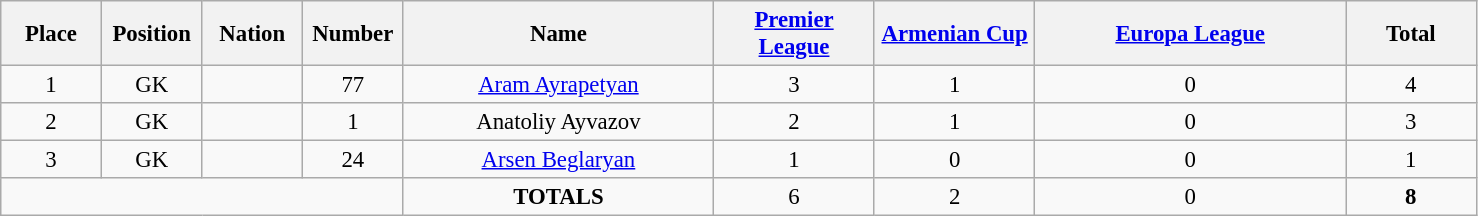<table class="wikitable" style="font-size: 95%; text-align: center;">
<tr>
<th width=60>Place</th>
<th width=60>Position</th>
<th width=60>Nation</th>
<th width=60>Number</th>
<th width=200>Name</th>
<th width=100><a href='#'>Premier League</a></th>
<th width=100><a href='#'>Armenian Cup</a></th>
<th width=200><a href='#'>Europa League</a></th>
<th width=80><strong>Total</strong></th>
</tr>
<tr>
<td>1</td>
<td>GK</td>
<td></td>
<td>77</td>
<td><a href='#'>Aram Ayrapetyan</a></td>
<td>3</td>
<td>1</td>
<td>0</td>
<td>4</td>
</tr>
<tr>
<td>2</td>
<td>GK</td>
<td></td>
<td>1</td>
<td>Anatoliy Ayvazov</td>
<td>2</td>
<td>1</td>
<td>0</td>
<td>3</td>
</tr>
<tr>
<td>3</td>
<td>GK</td>
<td></td>
<td>24</td>
<td><a href='#'>Arsen Beglaryan</a></td>
<td>1</td>
<td>0</td>
<td>0</td>
<td>1</td>
</tr>
<tr>
<td colspan="4"></td>
<td><strong>TOTALS</strong></td>
<td>6</td>
<td>2</td>
<td>0</td>
<td><strong>8</strong></td>
</tr>
</table>
